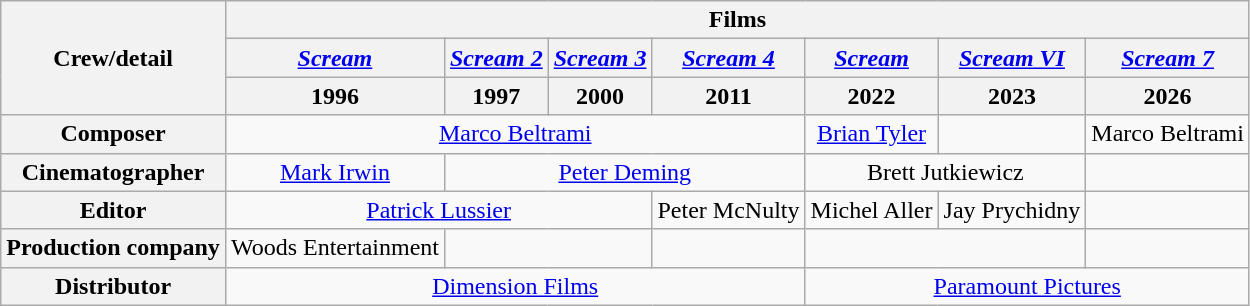<table class="wikitable" style="text-align:center" width:99%;>
<tr>
<th rowspan="3">Crew/detail</th>
<th colspan="7">Films</th>
</tr>
<tr>
<th><em><a href='#'>Scream</a></em></th>
<th><em><a href='#'>Scream 2</a></em></th>
<th><em><a href='#'>Scream 3</a></em></th>
<th><em><a href='#'>Scream 4</a></em></th>
<th><em><a href='#'>Scream</a></em></th>
<th><em><a href='#'>Scream VI</a></em></th>
<th><em><a href='#'>Scream 7</a></em></th>
</tr>
<tr>
<th>1996</th>
<th>1997</th>
<th>2000</th>
<th>2011</th>
<th>2022</th>
<th>2023</th>
<th>2026</th>
</tr>
<tr>
<th>Composer</th>
<td colspan="4"><a href='#'>Marco Beltrami</a></td>
<td><a href='#'>Brian Tyler</a></td>
<td></td>
<td>Marco Beltrami</td>
</tr>
<tr>
<th>Cinematographer</th>
<td><a href='#'>Mark Irwin</a></td>
<td colspan="3"><a href='#'>Peter Deming</a></td>
<td colspan="2">Brett Jutkiewicz</td>
<td></td>
</tr>
<tr>
<th>Editor</th>
<td colspan="3"><a href='#'>Patrick Lussier</a></td>
<td>Peter McNulty</td>
<td>Michel Aller</td>
<td>Jay Prychidny</td>
<td></td>
</tr>
<tr>
<th>Production company</th>
<td>Woods Entertainment</td>
<td colspan="2"></td>
<td></td>
<td colspan="2"></td>
<td colspan="2"></td>
</tr>
<tr>
<th>Distributor</th>
<td colspan="4"><a href='#'>Dimension Films</a></td>
<td colspan="3"><a href='#'>Paramount Pictures</a></td>
</tr>
</table>
